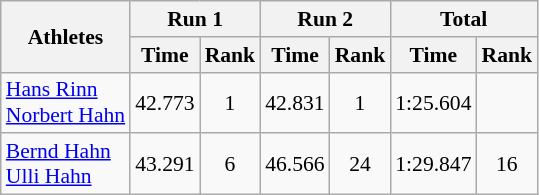<table class="wikitable" border="1" style="font-size:90%">
<tr>
<th rowspan="2">Athletes</th>
<th colspan="2">Run 1</th>
<th colspan="2">Run 2</th>
<th colspan="2">Total</th>
</tr>
<tr>
<th>Time</th>
<th>Rank</th>
<th>Time</th>
<th>Rank</th>
<th>Time</th>
<th>Rank</th>
</tr>
<tr>
<td><a href='#'>Hans Rinn</a><br><a href='#'>Norbert Hahn</a></td>
<td align="center">42.773</td>
<td align="center">1</td>
<td align="center">42.831</td>
<td align="center">1</td>
<td align="center">1:25.604</td>
<td align="center"></td>
</tr>
<tr>
<td><a href='#'>Bernd Hahn</a><br><a href='#'>Ulli Hahn</a></td>
<td align="center">43.291</td>
<td align="center">6</td>
<td align="center">46.566</td>
<td align="center">24</td>
<td align="center">1:29.847</td>
<td align="center">16</td>
</tr>
</table>
